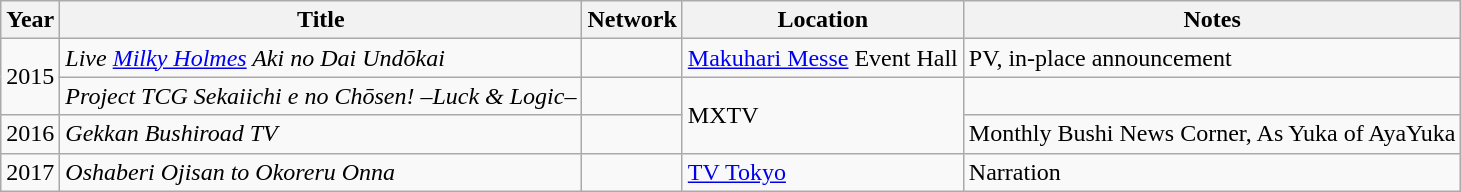<table class="wikitable">
<tr>
<th>Year</th>
<th>Title</th>
<th>Network</th>
<th>Location</th>
<th>Notes</th>
</tr>
<tr>
<td rowspan="2">2015</td>
<td><em>Live <a href='#'>Milky Holmes</a> Aki no Dai Undōkai</em></td>
<td></td>
<td><a href='#'>Makuhari Messe</a> Event Hall</td>
<td>PV, in-place announcement</td>
</tr>
<tr>
<td><em>Project TCG Sekaiichi e no Chōsen! –Luck & Logic–</em></td>
<td></td>
<td rowspan="2">MXTV</td>
<td></td>
</tr>
<tr>
<td>2016</td>
<td><em>Gekkan Bushiroad TV</em></td>
<td></td>
<td>Monthly Bushi News Corner, As Yuka of AyaYuka</td>
</tr>
<tr>
<td>2017</td>
<td><em>Oshaberi Ojisan to Okoreru Onna</em></td>
<td></td>
<td><a href='#'>TV Tokyo</a></td>
<td>Narration</td>
</tr>
</table>
